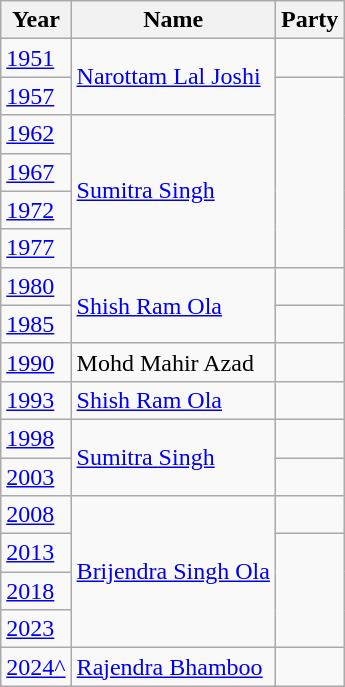<table class="wikitable sortable">
<tr>
<th>Year</th>
<th>Name</th>
<th colspan=2>Party</th>
</tr>
<tr>
<td><a href='#'>1951</a></td>
<td rowspan=2><a href='#'>Narottam Lal Joshi</a></td>
<td></td>
</tr>
<tr>
<td><a href='#'>1957</a></td>
</tr>
<tr>
<td><a href='#'>1962</a></td>
<td rowspan=4><a href='#'>Sumitra Singh</a></td>
</tr>
<tr>
<td><a href='#'>1967</a></td>
</tr>
<tr>
<td><a href='#'>1972</a></td>
</tr>
<tr>
<td><a href='#'>1977</a></td>
</tr>
<tr>
<td><a href='#'>1980</a></td>
<td rowspan=2><a href='#'>Shish Ram Ola</a></td>
<td></td>
</tr>
<tr>
<td><a href='#'>1985</a></td>
<td></td>
</tr>
<tr>
<td><a href='#'>1990</a></td>
<td>Mohd Mahir Azad</td>
<td></td>
</tr>
<tr>
<td><a href='#'>1993</a></td>
<td><a href='#'>Shish Ram Ola</a></td>
<td></td>
</tr>
<tr>
<td><a href='#'>1998</a></td>
<td rowspan=2><a href='#'>Sumitra Singh</a></td>
<td></td>
</tr>
<tr>
<td><a href='#'>2003</a></td>
<td></td>
</tr>
<tr>
<td><a href='#'>2008</a></td>
<td rowspan="4"><a href='#'>Brijendra Singh Ola</a></td>
<td></td>
</tr>
<tr>
<td><a href='#'>2013</a></td>
</tr>
<tr>
<td><a href='#'>2018</a></td>
</tr>
<tr>
<td><a href='#'>2023</a></td>
</tr>
<tr>
<td><a href='#'>2024^</a></td>
<td><a href='#'>Rajendra Bhamboo</a></td>
<td></td>
</tr>
</table>
